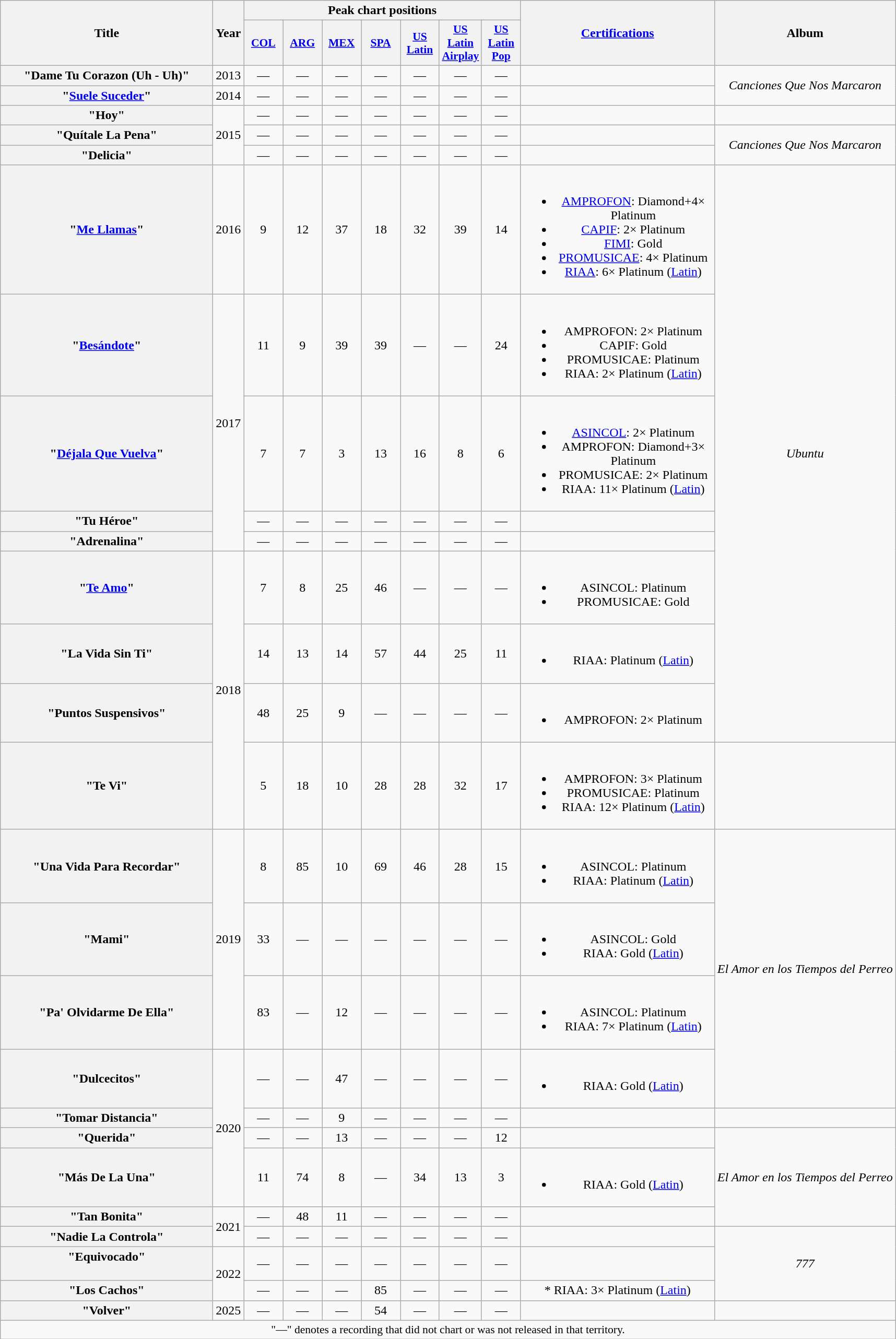<table class="wikitable plainrowheaders" style="text-align:center;">
<tr>
<th scope="col" rowspan="2" style="width:16.5em;">Title</th>
<th scope="col" rowspan="2" style="width:1em;">Year</th>
<th scope="col" colspan="7">Peak chart positions</th>
<th scope="col" rowspan="2" style="width:15em;"><a href='#'>Certifications</a></th>
<th scope="col" rowspan="2">Album</th>
</tr>
<tr>
<th scope="col" style="width:3em;font-size:90%;"><a href='#'>COL</a><br></th>
<th scope="col" style="width:3em;font-size:90%;"><a href='#'>ARG</a><br></th>
<th scope="col" style="width:3em;font-size:90%;"><a href='#'>MEX</a><br></th>
<th scope="col" style="width:3em;font-size:90%;"><a href='#'>SPA</a><br></th>
<th scope="col" style="width:3em;font-size:90%;"><a href='#'>US<br>Latin</a><br></th>
<th scope="col" style="width:3em;font-size:90%;"><a href='#'>US<br>Latin<br>Airplay</a><br></th>
<th scope="col" style="width:3em;font-size:90%;"><a href='#'>US<br>Latin<br>Pop</a><br></th>
</tr>
<tr>
<th scope="row">"Dame Tu Corazon (Uh - Uh)"</th>
<td>2013</td>
<td>—</td>
<td>—</td>
<td>—</td>
<td>—</td>
<td>—</td>
<td>—</td>
<td>—</td>
<td></td>
<td rowspan="2"><em>Canciones Que Nos Marcaron</em></td>
</tr>
<tr>
<th scope="row">"<a href='#'>Suele Suceder</a>"<br></th>
<td>2014</td>
<td>—</td>
<td>—</td>
<td>—</td>
<td>—</td>
<td>—</td>
<td>—</td>
<td>—</td>
<td></td>
</tr>
<tr>
<th scope="row">"Hoy"<br></th>
<td rowspan="3">2015</td>
<td>—</td>
<td>—</td>
<td>—</td>
<td>—</td>
<td>—</td>
<td>—</td>
<td>—</td>
<td></td>
<td></td>
</tr>
<tr>
<th scope="row">"Quítale La Pena"</th>
<td>—</td>
<td>—</td>
<td>—</td>
<td>—</td>
<td>—</td>
<td>—</td>
<td>—</td>
<td></td>
<td rowspan="2"><em>Canciones Que Nos Marcaron</em></td>
</tr>
<tr>
<th scope="row">"Delicia"</th>
<td>—</td>
<td>—</td>
<td>—</td>
<td>—</td>
<td>—</td>
<td>—</td>
<td>—</td>
<td></td>
</tr>
<tr>
<th scope="row">"<a href='#'>Me Llamas</a>"<br></th>
<td>2016</td>
<td>9</td>
<td>12</td>
<td>37</td>
<td>18</td>
<td>32</td>
<td>39</td>
<td>14</td>
<td><br><ul><li><a href='#'>AMPROFON</a>: Diamond+4× Platinum</li><li><a href='#'>CAPIF</a>: 2× Platinum</li><li><a href='#'>FIMI</a>: Gold</li><li><a href='#'>PROMUSICAE</a>: 4× Platinum</li><li><a href='#'>RIAA</a>: 6× Platinum <span>(<a href='#'>Latin</a>)</span></li></ul></td>
<td rowspan="8"><em>Ubuntu</em></td>
</tr>
<tr>
<th scope="row">"<a href='#'>Besándote</a>"<br></th>
<td rowspan="4">2017</td>
<td>11</td>
<td>9</td>
<td>39</td>
<td>39</td>
<td>—</td>
<td>—</td>
<td>24</td>
<td><br><ul><li>AMPROFON: 2× Platinum</li><li>CAPIF: Gold</li><li>PROMUSICAE: Platinum</li><li>RIAA: 2× Platinum <span>(<a href='#'>Latin</a>)</span></li></ul></td>
</tr>
<tr>
<th scope="row">"<a href='#'>Déjala Que Vuelva</a>"<br></th>
<td>7</td>
<td>7</td>
<td>3</td>
<td>13</td>
<td>16</td>
<td>8</td>
<td>6</td>
<td><br><ul><li><a href='#'>ASINCOL</a>: 2× Platinum</li><li>AMPROFON: Diamond+3× Platinum</li><li>PROMUSICAE: 2× Platinum</li><li>RIAA: 11× Platinum <span>(<a href='#'>Latin</a>)</span></li></ul></td>
</tr>
<tr>
<th scope="row">"Tu Héroe"</th>
<td>—</td>
<td>—</td>
<td>—</td>
<td>—</td>
<td>—</td>
<td>—</td>
<td>—</td>
<td></td>
</tr>
<tr>
<th scope="row">"Adrenalina"<br></th>
<td>—</td>
<td>—</td>
<td>—</td>
<td>—</td>
<td>—</td>
<td>—</td>
<td>—</td>
<td></td>
</tr>
<tr>
<th scope="row">"<a href='#'>Te Amo</a>"<br></th>
<td rowspan="4">2018</td>
<td>7</td>
<td>8</td>
<td>25</td>
<td>46</td>
<td>—</td>
<td>—</td>
<td>—</td>
<td><br><ul><li>ASINCOL: Platinum</li><li>PROMUSICAE: Gold</li></ul></td>
</tr>
<tr>
<th scope="row">"La Vida Sin Ti"</th>
<td>14</td>
<td>13</td>
<td>14</td>
<td>57</td>
<td>44</td>
<td>25</td>
<td>11</td>
<td><br><ul><li>RIAA: Platinum <span>(<a href='#'>Latin</a>)</span></li></ul></td>
</tr>
<tr>
<th scope="row">"Puntos Suspensivos"</th>
<td>48</td>
<td>25</td>
<td>9</td>
<td>—</td>
<td>—</td>
<td>—</td>
<td>—</td>
<td><br><ul><li>AMPROFON: 2× Platinum</li></ul></td>
</tr>
<tr>
<th scope="row">"Te Vi"<br></th>
<td>5</td>
<td>18</td>
<td>10</td>
<td>28</td>
<td>28</td>
<td>32</td>
<td>17</td>
<td><br><ul><li>AMPROFON: 3× Platinum</li><li>PROMUSICAE: Platinum</li><li>RIAA: 12× Platinum <span>(<a href='#'>Latin</a>)</span></li></ul></td>
<td></td>
</tr>
<tr>
<th scope="row">"Una Vida Para Recordar"<br></th>
<td rowspan="3">2019</td>
<td>8</td>
<td>85</td>
<td>10</td>
<td>69</td>
<td>46</td>
<td>28</td>
<td>15</td>
<td><br><ul><li>ASINCOL: Platinum</li><li>RIAA: Platinum <span>(<a href='#'>Latin</a>)</span></li></ul></td>
<td rowspan="4"><em>El Amor en los Tiempos del Perreo</em></td>
</tr>
<tr>
<th scope="row">"Mami"<br></th>
<td>33</td>
<td>—</td>
<td>—</td>
<td>—</td>
<td>—</td>
<td>—</td>
<td>—</td>
<td><br><ul><li>ASINCOL: Gold</li><li>RIAA: Gold <span>(<a href='#'>Latin</a>)</span></li></ul></td>
</tr>
<tr>
<th scope="row">"Pa' Olvidarme De Ella"<br></th>
<td>83</td>
<td>—</td>
<td>12</td>
<td>—</td>
<td>—</td>
<td>—</td>
<td>—</td>
<td><br><ul><li>ASINCOL: Platinum</li><li>RIAA: 7× Platinum <span>(<a href='#'>Latin</a>)</span></li></ul></td>
</tr>
<tr>
<th scope="row">"Dulcecitos"<br></th>
<td rowspan="4">2020</td>
<td>—</td>
<td>—</td>
<td>47</td>
<td>—</td>
<td>—</td>
<td>—</td>
<td>—</td>
<td><br><ul><li>RIAA: Gold <span>(<a href='#'>Latin</a>)</span></li></ul></td>
</tr>
<tr>
<th scope="row">"Tomar Distancia"</th>
<td>—</td>
<td>—</td>
<td>9</td>
<td>—</td>
<td>—</td>
<td>—</td>
<td>—</td>
<td></td>
<td></td>
</tr>
<tr>
<th scope="row">"Querida"<br></th>
<td>—</td>
<td>—</td>
<td>13</td>
<td>—</td>
<td>—</td>
<td>—</td>
<td>12</td>
<td></td>
<td rowspan="3"><em>El Amor en los Tiempos del Perreo</em></td>
</tr>
<tr>
<th scope="row">"Más De La Una" <br></th>
<td>11</td>
<td>74</td>
<td>8</td>
<td>—</td>
<td>34</td>
<td>13</td>
<td>3</td>
<td><br><ul><li>RIAA: Gold <span>(<a href='#'>Latin</a>)</span></li></ul></td>
</tr>
<tr>
<th scope="row">"Tan Bonita"</th>
<td rowspan="2">2021</td>
<td>—</td>
<td>48</td>
<td>11</td>
<td>—</td>
<td>—</td>
<td>—</td>
<td>—</td>
<td></td>
</tr>
<tr>
<th scope="row">"Nadie La Controla"<br></th>
<td>—</td>
<td>—</td>
<td>—</td>
<td>—</td>
<td>—</td>
<td>—</td>
<td>—</td>
<td></td>
<td rowspan="3"><em>777</em></td>
</tr>
<tr>
<th scope="row">"Equivocado" <br> <br></th>
<td rowspan="2">2022</td>
<td>—</td>
<td>—</td>
<td>—</td>
<td>—</td>
<td>—</td>
<td>—</td>
<td>—</td>
<td></td>
</tr>
<tr>
<th scope="row">"Los Cachos" <br></th>
<td>—</td>
<td>—</td>
<td>—</td>
<td>85</td>
<td>—</td>
<td>—</td>
<td>—</td>
<td>* RIAA: 3× Platinum <span>(<a href='#'>Latin</a>)</span></td>
</tr>
<tr>
<th scope="row">"Volver" <br></th>
<td>2025</td>
<td>—</td>
<td>—</td>
<td>—</td>
<td>54</td>
<td>—</td>
<td>—</td>
<td>—</td>
<td></td>
</tr>
<tr>
<td colspan="14" style="font-size:90%">"—" denotes a recording that did not chart or was not released in that territory.</td>
</tr>
</table>
